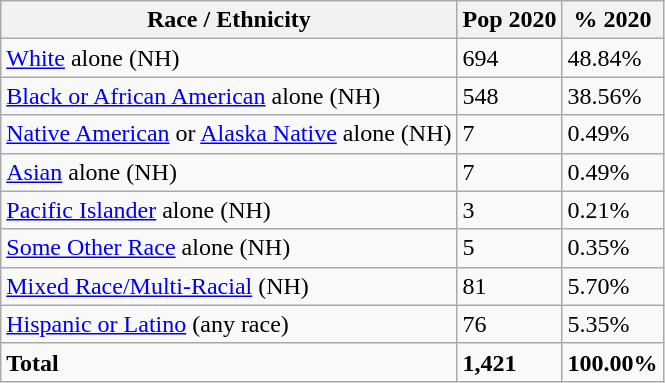<table class="wikitable">
<tr>
<th>Race / Ethnicity</th>
<th>Pop 2020</th>
<th>% 2020</th>
</tr>
<tr>
<td><a href='#'>White</a> alone (NH)</td>
<td>694</td>
<td>48.84%</td>
</tr>
<tr>
<td><a href='#'>Black or African American</a> alone (NH)</td>
<td>548</td>
<td>38.56%</td>
</tr>
<tr>
<td><a href='#'>Native American</a> or <a href='#'>Alaska Native</a> alone (NH)</td>
<td>7</td>
<td>0.49%</td>
</tr>
<tr>
<td><a href='#'>Asian</a> alone (NH)</td>
<td>7</td>
<td>0.49%</td>
</tr>
<tr>
<td><a href='#'>Pacific Islander</a> alone (NH)</td>
<td>3</td>
<td>0.21%</td>
</tr>
<tr>
<td><a href='#'>Some Other Race</a> alone (NH)</td>
<td>5</td>
<td>0.35%</td>
</tr>
<tr>
<td><a href='#'>Mixed Race/Multi-Racial</a> (NH)</td>
<td>81</td>
<td>5.70%</td>
</tr>
<tr>
<td><a href='#'>Hispanic or Latino</a> (any race)</td>
<td>76</td>
<td>5.35%</td>
</tr>
<tr>
<td><strong>Total</strong></td>
<td><strong>1,421</strong></td>
<td><strong>100.00%</strong></td>
</tr>
</table>
